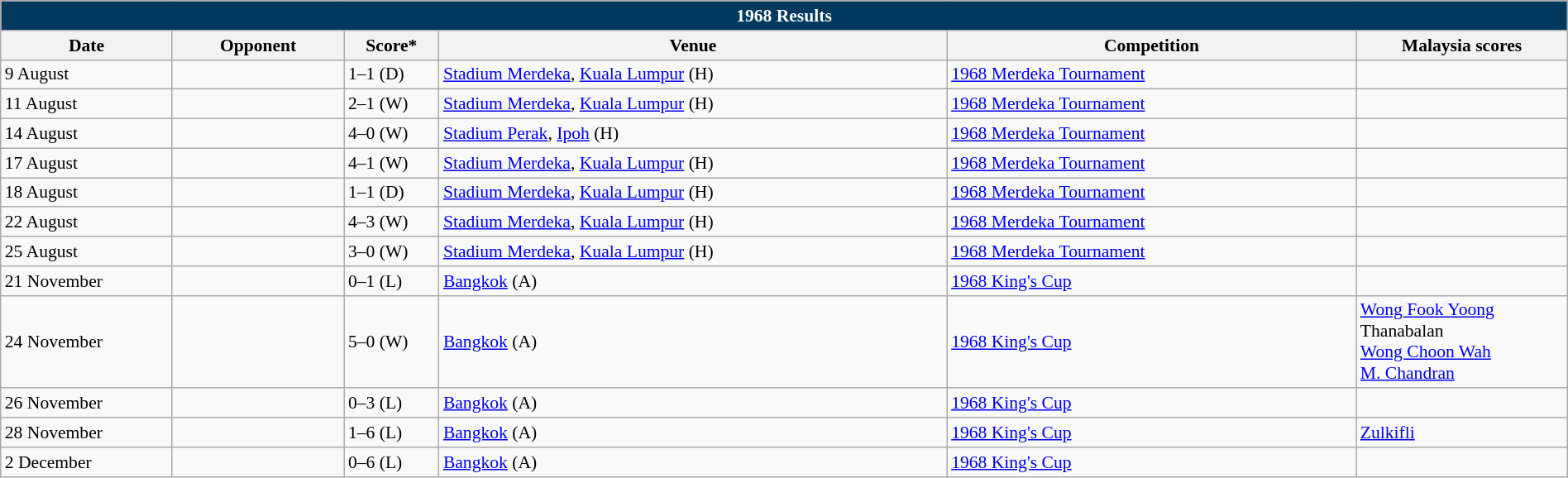<table class="wikitable" width=100% style="text-align:left;font-size:90%;">
<tr>
<th colspan=9 style="background: #013A5E; color: #FFFFFF;">1968 Results</th>
</tr>
<tr>
<th width=80>Date</th>
<th width=80>Opponent</th>
<th width=20>Score*</th>
<th width=250>Venue</th>
<th width=200>Competition</th>
<th width=100>Malaysia scores</th>
</tr>
<tr>
<td>9 August</td>
<td></td>
<td>1–1 (D)</td>
<td><a href='#'>Stadium Merdeka</a>, <a href='#'>Kuala Lumpur</a> (H)</td>
<td><a href='#'>1968 Merdeka Tournament</a></td>
<td></td>
</tr>
<tr>
<td>11 August</td>
<td></td>
<td>2–1 (W)</td>
<td><a href='#'>Stadium Merdeka</a>, <a href='#'>Kuala Lumpur</a> (H)</td>
<td><a href='#'>1968 Merdeka Tournament</a></td>
<td></td>
</tr>
<tr>
<td>14 August</td>
<td></td>
<td>4–0 (W)</td>
<td><a href='#'>Stadium Perak</a>, <a href='#'>Ipoh</a> (H)</td>
<td><a href='#'>1968 Merdeka Tournament</a></td>
<td></td>
</tr>
<tr>
<td>17 August</td>
<td></td>
<td>4–1 (W)</td>
<td><a href='#'>Stadium Merdeka</a>, <a href='#'>Kuala Lumpur</a> (H)</td>
<td><a href='#'>1968 Merdeka Tournament</a></td>
<td></td>
</tr>
<tr>
<td>18 August</td>
<td></td>
<td>1–1 (D)</td>
<td><a href='#'>Stadium Merdeka</a>, <a href='#'>Kuala Lumpur</a> (H)</td>
<td><a href='#'>1968 Merdeka Tournament</a></td>
<td></td>
</tr>
<tr>
<td>22 August</td>
<td></td>
<td>4–3 (W)</td>
<td><a href='#'>Stadium Merdeka</a>, <a href='#'>Kuala Lumpur</a> (H)</td>
<td><a href='#'>1968 Merdeka Tournament</a></td>
<td></td>
</tr>
<tr>
<td>25 August</td>
<td></td>
<td>3–0 (W)</td>
<td><a href='#'>Stadium Merdeka</a>, <a href='#'>Kuala Lumpur</a> (H)</td>
<td><a href='#'>1968 Merdeka Tournament</a></td>
<td></td>
</tr>
<tr>
<td>21 November</td>
<td></td>
<td>0–1 (L)</td>
<td><a href='#'>Bangkok</a> (A)</td>
<td><a href='#'>1968 King's Cup</a></td>
<td></td>
</tr>
<tr>
<td>24 November</td>
<td></td>
<td>5–0 (W)</td>
<td><a href='#'>Bangkok</a> (A)</td>
<td><a href='#'>1968 King's Cup</a></td>
<td><a href='#'>Wong Fook Yoong</a> <br>Thanabalan <br><a href='#'>Wong Choon Wah</a> <br> <a href='#'>M. Chandran</a> </td>
</tr>
<tr>
<td>26 November</td>
<td></td>
<td>0–3 (L)</td>
<td><a href='#'>Bangkok</a> (A)</td>
<td><a href='#'>1968 King's Cup</a></td>
<td></td>
</tr>
<tr>
<td>28 November</td>
<td></td>
<td>1–6 (L)</td>
<td><a href='#'>Bangkok</a> (A)</td>
<td><a href='#'>1968 King's Cup</a></td>
<td><a href='#'>Zulkifli</a> </td>
</tr>
<tr>
<td>2 December</td>
<td></td>
<td>0–6 (L)</td>
<td><a href='#'>Bangkok</a> (A)</td>
<td><a href='#'>1968 King's Cup</a></td>
<td></td>
</tr>
</table>
